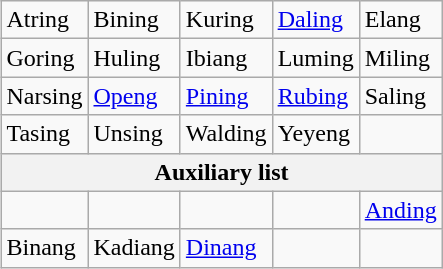<table class="wikitable" align=right>
<tr>
<td>Atring</td>
<td>Bining</td>
<td>Kuring</td>
<td><a href='#'>Daling</a></td>
<td>Elang</td>
</tr>
<tr>
<td>Goring</td>
<td>Huling</td>
<td>Ibiang</td>
<td>Luming</td>
<td>Miling</td>
</tr>
<tr>
<td>Narsing</td>
<td><a href='#'>Openg</a></td>
<td><a href='#'>Pining</a></td>
<td><a href='#'>Rubing</a></td>
<td>Saling</td>
</tr>
<tr>
<td>Tasing</td>
<td>Unsing</td>
<td>Walding</td>
<td>Yeyeng</td>
<td></td>
</tr>
<tr>
<th colspan=5>Auxiliary list</th>
</tr>
<tr>
<td></td>
<td></td>
<td></td>
<td></td>
<td><a href='#'>Anding</a></td>
</tr>
<tr>
<td>Binang</td>
<td>Kadiang</td>
<td><a href='#'>Dinang</a></td>
<td></td>
<td></td>
</tr>
</table>
